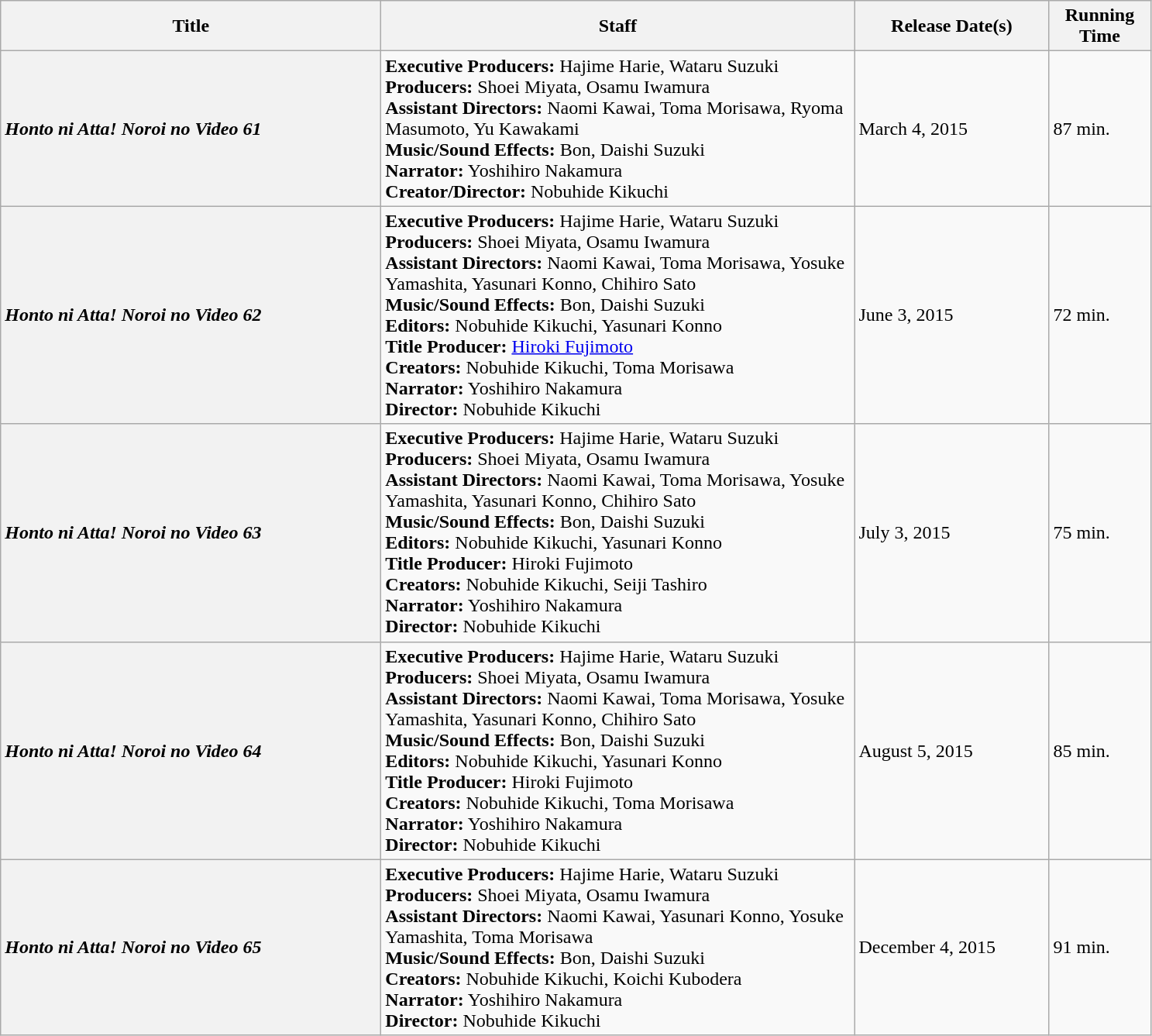<table class="wikitable mw-collapsible mw-collapsed">
<tr>
<th style=width:20.0em>Title</th>
<th style="width:25.0em">Staff</th>
<th style="width:10.0em">Release Date(s)</th>
<th style="width:5.0em">Running Time</th>
</tr>
<tr>
<th style="text-align:left"><em>Honto ni Atta! Noroi no Video 61</em></th>
<td><strong>Executive Producers:</strong> Hajime Harie, Wataru Suzuki<br><strong>Producers:</strong> Shoei Miyata, Osamu Iwamura<br><strong>Assistant Directors:</strong> Naomi Kawai, Toma Morisawa, Ryoma Masumoto, Yu Kawakami<br><strong>Music/Sound Effects:</strong> Bon, Daishi Suzuki<br><strong>Narrator:</strong> Yoshihiro Nakamura<br><strong>Creator/Director:</strong> Nobuhide Kikuchi</td>
<td>March 4, 2015</td>
<td>87 min.</td>
</tr>
<tr>
<th style="text-align:left"><em>Honto ni Atta! Noroi no Video 62</em></th>
<td><strong>Executive Producers:</strong> Hajime Harie, Wataru Suzuki<br><strong>Producers:</strong> Shoei Miyata, Osamu Iwamura<br><strong>Assistant Directors:</strong> Naomi Kawai, Toma Morisawa, Yosuke Yamashita, Yasunari Konno, Chihiro Sato<br><strong>Music/Sound Effects:</strong> Bon, Daishi Suzuki<br><strong>Editors:</strong> Nobuhide Kikuchi, Yasunari Konno<br><strong>Title Producer:</strong> <a href='#'>Hiroki Fujimoto</a><br><strong>Creators:</strong> Nobuhide Kikuchi, Toma Morisawa<br><strong>Narrator:</strong> Yoshihiro Nakamura<br><strong>Director:</strong> Nobuhide Kikuchi</td>
<td>June 3, 2015</td>
<td>72 min.</td>
</tr>
<tr>
<th style="text-align:left"><em>Honto ni Atta! Noroi no Video 63</em></th>
<td><strong>Executive Producers:</strong> Hajime Harie, Wataru Suzuki<br><strong>Producers:</strong> Shoei Miyata, Osamu Iwamura<br><strong>Assistant Directors:</strong> Naomi Kawai, Toma Morisawa, Yosuke Yamashita, Yasunari Konno, Chihiro Sato<br><strong>Music/Sound Effects:</strong> Bon, Daishi Suzuki<br><strong>Editors:</strong> Nobuhide Kikuchi, Yasunari Konno<br><strong>Title Producer:</strong> Hiroki Fujimoto<br><strong>Creators:</strong> Nobuhide Kikuchi, Seiji Tashiro<br><strong>Narrator:</strong> Yoshihiro Nakamura<br><strong>Director:</strong> Nobuhide Kikuchi</td>
<td>July 3, 2015</td>
<td>75 min.</td>
</tr>
<tr>
<th style="text-align:left"><em>Honto ni Atta! Noroi no Video 64</em></th>
<td><strong>Executive Producers:</strong> Hajime Harie, Wataru Suzuki<br><strong>Producers:</strong> Shoei Miyata, Osamu Iwamura<br><strong>Assistant Directors:</strong> Naomi Kawai, Toma Morisawa, Yosuke Yamashita, Yasunari Konno, Chihiro Sato<br><strong>Music/Sound Effects:</strong> Bon, Daishi Suzuki<br><strong>Editors:</strong> Nobuhide Kikuchi, Yasunari Konno<br><strong>Title Producer:</strong> Hiroki Fujimoto<br><strong>Creators:</strong> Nobuhide Kikuchi, Toma Morisawa<br><strong>Narrator:</strong> Yoshihiro Nakamura<br><strong>Director:</strong> Nobuhide Kikuchi</td>
<td>August 5, 2015</td>
<td>85 min.</td>
</tr>
<tr>
<th style="text-align:left"><em>Honto ni Atta! Noroi no Video 65</em></th>
<td><strong>Executive Producers:</strong> Hajime Harie, Wataru Suzuki<br><strong>Producers:</strong> Shoei Miyata, Osamu Iwamura<br><strong>Assistant Directors:</strong> Naomi Kawai, Yasunari Konno, Yosuke Yamashita, Toma Morisawa<br><strong>Music/Sound Effects:</strong> Bon, Daishi Suzuki<br><strong>Creators:</strong> Nobuhide Kikuchi, Koichi Kubodera<br><strong>Narrator:</strong> Yoshihiro Nakamura<br><strong>Director:</strong> Nobuhide Kikuchi</td>
<td>December 4, 2015</td>
<td>91 min.</td>
</tr>
</table>
